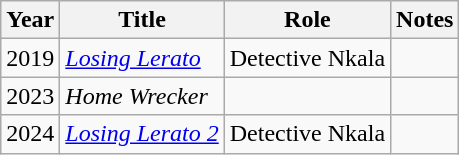<table class="wikitable sortable">
<tr>
<th>Year</th>
<th>Title</th>
<th>Role</th>
<th class="unsortable">Notes</th>
</tr>
<tr>
<td>2019</td>
<td><em><a href='#'>Losing Lerato</a></em></td>
<td>Detective Nkala</td>
<td></td>
</tr>
<tr>
<td>2023</td>
<td><em>Home Wrecker</em></td>
<td></td>
<td></td>
</tr>
<tr>
<td>2024</td>
<td><em><a href='#'>Losing Lerato 2</a></em></td>
<td>Detective Nkala</td>
<td></td>
</tr>
</table>
